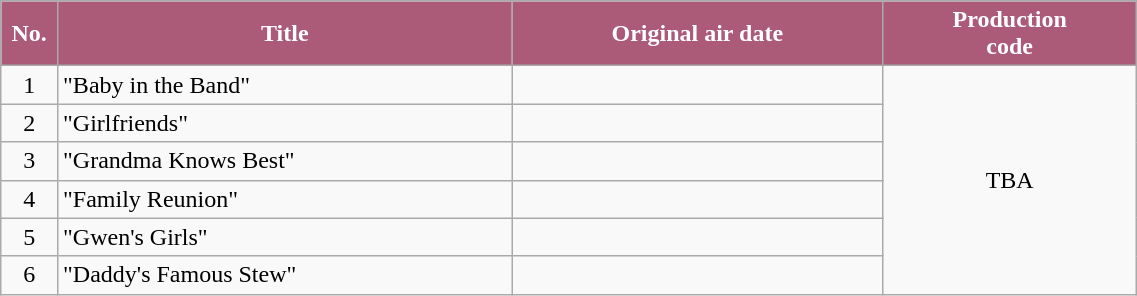<table class="wikitable plainrowheaders" style="width:60%;">
<tr>
<th style="background-color: #ab5b78; color: #FFFFFF;" width=5%>No.</th>
<th style="background-color: #ab5b78; color: #FFFFFF;" width=40%>Title</th>
<th style="background-color: #ab5b78; color: #FFFFFF;">Original air date</th>
<th style="background-color: #ab5b78; color: #FFFFFF;">Production<br>code</th>
</tr>
<tr>
<td align=center>1</td>
<td>"Baby in the Band"</td>
<td align=center></td>
<td align=center rowspan=6>TBA</td>
</tr>
<tr>
<td align=center>2</td>
<td>"Girlfriends"</td>
<td align=center></td>
</tr>
<tr>
<td align=center>3</td>
<td>"Grandma Knows Best"</td>
<td align=center></td>
</tr>
<tr>
<td align=center>4</td>
<td>"Family Reunion"</td>
<td align=center></td>
</tr>
<tr>
<td align=center>5</td>
<td>"Gwen's Girls"</td>
<td align=center></td>
</tr>
<tr>
<td align=center>6</td>
<td>"Daddy's Famous Stew"</td>
<td align=center></td>
</tr>
</table>
